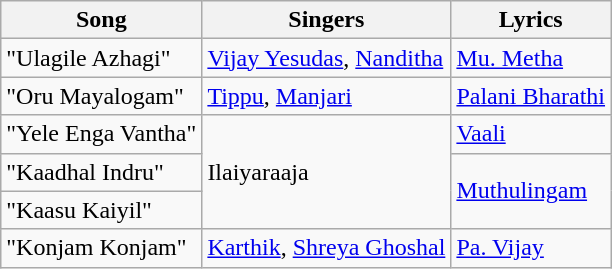<table class="wikitable">
<tr>
<th>Song</th>
<th>Singers</th>
<th>Lyrics</th>
</tr>
<tr>
<td>"Ulagile Azhagi"</td>
<td><a href='#'>Vijay Yesudas</a>, <a href='#'>Nanditha</a></td>
<td><a href='#'>Mu. Metha</a></td>
</tr>
<tr>
<td>"Oru Mayalogam"</td>
<td><a href='#'>Tippu</a>, <a href='#'>Manjari</a></td>
<td><a href='#'>Palani Bharathi</a></td>
</tr>
<tr>
<td>"Yele Enga Vantha"</td>
<td rowspan=3>Ilaiyaraaja</td>
<td><a href='#'>Vaali</a></td>
</tr>
<tr>
<td>"Kaadhal Indru"</td>
<td rowspan=2><a href='#'>Muthulingam</a></td>
</tr>
<tr>
<td>"Kaasu Kaiyil"</td>
</tr>
<tr>
<td>"Konjam Konjam"</td>
<td><a href='#'>Karthik</a>, <a href='#'>Shreya Ghoshal</a></td>
<td><a href='#'>Pa. Vijay</a></td>
</tr>
</table>
